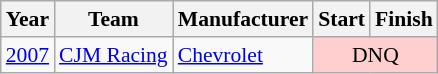<table class="wikitable" style="font-size: 90%;">
<tr>
<th>Year</th>
<th>Team</th>
<th>Manufacturer</th>
<th>Start</th>
<th>Finish</th>
</tr>
<tr>
<td><a href='#'>2007</a></td>
<td><a href='#'>CJM Racing</a></td>
<td><a href='#'>Chevrolet</a></td>
<td align=center colspan=2 style="background:#FFCFCF;">DNQ</td>
</tr>
</table>
